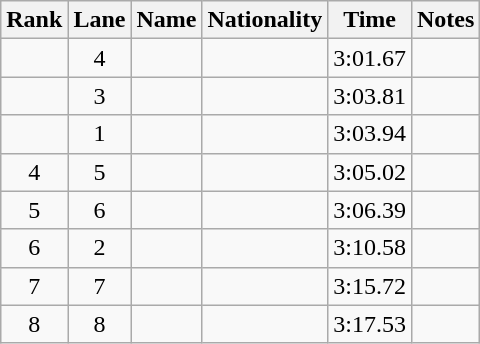<table class="wikitable sortable" style="text-align:center">
<tr>
<th>Rank</th>
<th>Lane</th>
<th>Name</th>
<th>Nationality</th>
<th>Time</th>
<th>Notes</th>
</tr>
<tr>
<td></td>
<td>4</td>
<td align=left></td>
<td align=left></td>
<td>3:01.67</td>
<td></td>
</tr>
<tr>
<td></td>
<td>3</td>
<td align=left></td>
<td align=left></td>
<td>3:03.81</td>
<td></td>
</tr>
<tr>
<td></td>
<td>1</td>
<td align=left></td>
<td align=left></td>
<td>3:03.94</td>
<td></td>
</tr>
<tr>
<td>4</td>
<td>5</td>
<td align=left></td>
<td align=left></td>
<td>3:05.02</td>
<td></td>
</tr>
<tr>
<td>5</td>
<td>6</td>
<td align=left></td>
<td align=left></td>
<td>3:06.39</td>
<td></td>
</tr>
<tr>
<td>6</td>
<td>2</td>
<td align=left></td>
<td align=left></td>
<td>3:10.58</td>
<td></td>
</tr>
<tr>
<td>7</td>
<td>7</td>
<td align=left></td>
<td align=left></td>
<td>3:15.72</td>
<td></td>
</tr>
<tr>
<td>8</td>
<td>8</td>
<td align=left></td>
<td align=left></td>
<td>3:17.53</td>
<td></td>
</tr>
</table>
